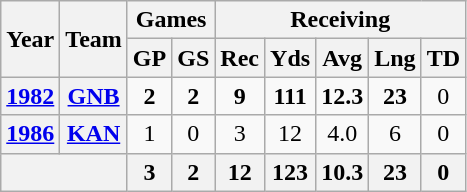<table class="wikitable" style="text-align:center">
<tr>
<th rowspan="2">Year</th>
<th rowspan="2">Team</th>
<th colspan="2">Games</th>
<th colspan="5">Receiving</th>
</tr>
<tr>
<th>GP</th>
<th>GS</th>
<th>Rec</th>
<th>Yds</th>
<th>Avg</th>
<th>Lng</th>
<th>TD</th>
</tr>
<tr>
<th><a href='#'>1982</a></th>
<th><a href='#'>GNB</a></th>
<td><strong>2</strong></td>
<td><strong>2</strong></td>
<td><strong>9</strong></td>
<td><strong>111</strong></td>
<td><strong>12.3</strong></td>
<td><strong>23</strong></td>
<td>0</td>
</tr>
<tr>
<th><a href='#'>1986</a></th>
<th><a href='#'>KAN</a></th>
<td>1</td>
<td>0</td>
<td>3</td>
<td>12</td>
<td>4.0</td>
<td>6</td>
<td>0</td>
</tr>
<tr>
<th colspan="2"></th>
<th>3</th>
<th>2</th>
<th>12</th>
<th>123</th>
<th>10.3</th>
<th>23</th>
<th>0</th>
</tr>
</table>
